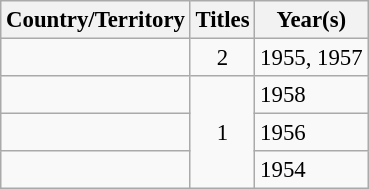<table class="wikitable sortable" style="font-size: 95%;">
<tr>
<th>Country/Territory</th>
<th>Titles</th>
<th>Year(s)</th>
</tr>
<tr>
<td></td>
<td rowspan="1" style="text-align:center;">2</td>
<td>1955, 1957</td>
</tr>
<tr>
<td></td>
<td rowspan="3" style="text-align:center;">1</td>
<td>1958</td>
</tr>
<tr>
<td></td>
<td>1956</td>
</tr>
<tr>
<td></td>
<td>1954</td>
</tr>
</table>
